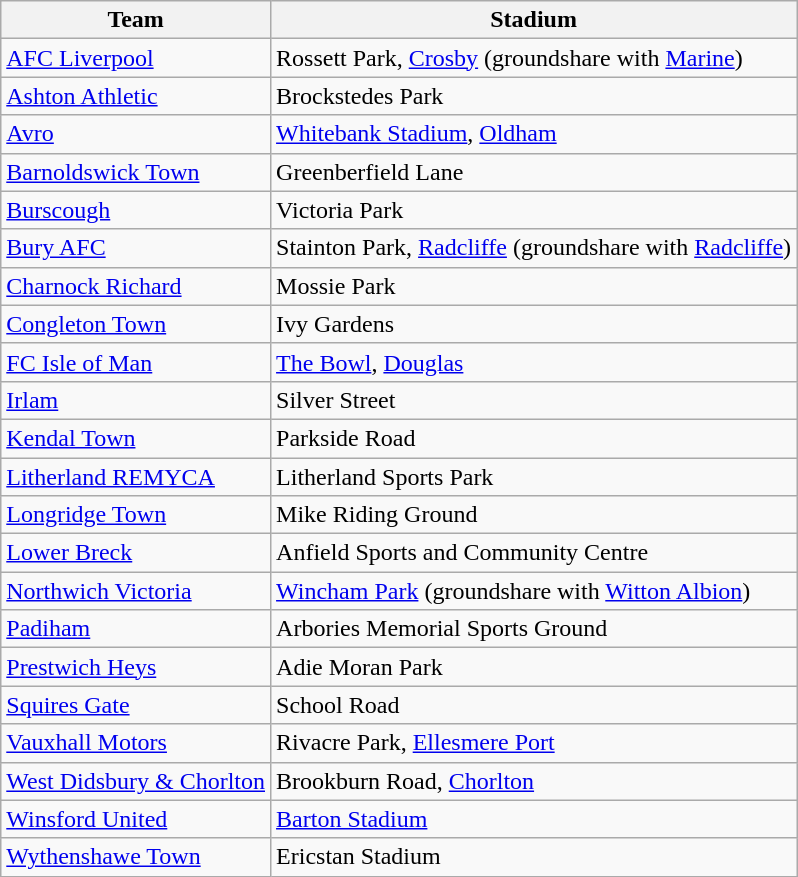<table class="wikitable">
<tr>
<th>Team</th>
<th>Stadium</th>
</tr>
<tr>
<td><a href='#'>AFC Liverpool</a></td>
<td>Rossett Park, <a href='#'>Crosby</a> (groundshare with <a href='#'>Marine</a>)</td>
</tr>
<tr>
<td><a href='#'>Ashton Athletic</a></td>
<td>Brockstedes Park</td>
</tr>
<tr>
<td><a href='#'>Avro</a></td>
<td><a href='#'>Whitebank Stadium</a>, <a href='#'>Oldham</a></td>
</tr>
<tr>
<td><a href='#'>Barnoldswick Town</a></td>
<td>Greenberfield Lane</td>
</tr>
<tr>
<td><a href='#'>Burscough</a></td>
<td>Victoria Park</td>
</tr>
<tr>
<td><a href='#'>Bury AFC</a></td>
<td>Stainton Park, <a href='#'>Radcliffe</a> (groundshare with <a href='#'>Radcliffe</a>)</td>
</tr>
<tr>
<td><a href='#'>Charnock Richard</a></td>
<td>Mossie Park</td>
</tr>
<tr>
<td><a href='#'>Congleton Town</a></td>
<td>Ivy Gardens</td>
</tr>
<tr>
<td><a href='#'>FC Isle of Man</a></td>
<td><a href='#'>The Bowl</a>, <a href='#'>Douglas</a></td>
</tr>
<tr>
<td><a href='#'>Irlam</a></td>
<td>Silver Street</td>
</tr>
<tr>
<td><a href='#'>Kendal Town</a></td>
<td>Parkside Road</td>
</tr>
<tr>
<td><a href='#'>Litherland REMYCA</a></td>
<td>Litherland Sports Park</td>
</tr>
<tr>
<td><a href='#'>Longridge Town</a></td>
<td>Mike Riding Ground</td>
</tr>
<tr>
<td><a href='#'>Lower Breck</a></td>
<td>Anfield Sports and Community Centre</td>
</tr>
<tr>
<td><a href='#'>Northwich Victoria</a></td>
<td><a href='#'>Wincham Park</a> (groundshare with <a href='#'>Witton Albion</a>)</td>
</tr>
<tr>
<td><a href='#'>Padiham</a></td>
<td>Arbories Memorial Sports Ground</td>
</tr>
<tr>
<td><a href='#'>Prestwich Heys</a></td>
<td>Adie Moran Park</td>
</tr>
<tr>
<td><a href='#'>Squires Gate</a></td>
<td>School Road</td>
</tr>
<tr>
<td><a href='#'>Vauxhall Motors</a></td>
<td>Rivacre Park, <a href='#'>Ellesmere Port</a></td>
</tr>
<tr>
<td><a href='#'>West Didsbury & Chorlton</a></td>
<td>Brookburn Road, <a href='#'>Chorlton</a></td>
</tr>
<tr>
<td><a href='#'>Winsford United</a></td>
<td><a href='#'>Barton Stadium</a></td>
</tr>
<tr>
<td><a href='#'>Wythenshawe Town</a></td>
<td>Ericstan Stadium</td>
</tr>
</table>
